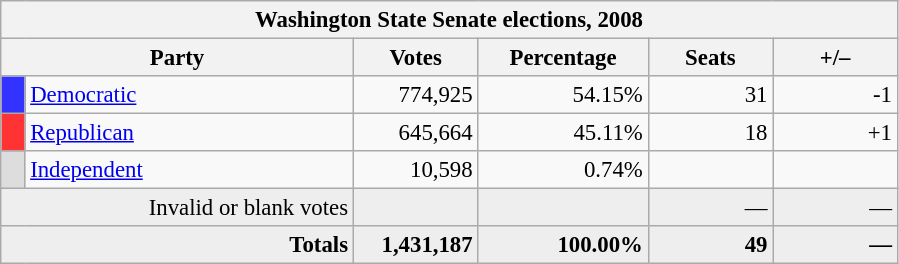<table class="wikitable" style="font-size:95%;">
<tr>
<th colspan="6">Washington State Senate elections, 2008</th>
</tr>
<tr>
<th colspan=2 style="width: 15em">Party</th>
<th style="width: 5em">Votes</th>
<th style="width: 7em">Percentage</th>
<th style="width: 5em">Seats</th>
<th style="width: 5em">+/–</th>
</tr>
<tr>
<th style="background-color:#3333FF; width: 3px"></th>
<td style="width: 130px"><a href='#'>Democratic</a></td>
<td style="text-align:right;">774,925</td>
<td style="text-align:right;">54.15%</td>
<td style="text-align:right;">31</td>
<td style="text-align:right;">-1</td>
</tr>
<tr>
<th style="background-color:#FF3333; width: 3px"></th>
<td style="width: 130px"><a href='#'>Republican</a></td>
<td style="text-align:right;">645,664</td>
<td style="text-align:right;">45.11%</td>
<td style="text-align:right;">18</td>
<td style="text-align:right;">+1</td>
</tr>
<tr>
<th style="background-color:#DDDDDD; width: 3px"></th>
<td style="width: 130px"><a href='#'>Independent</a></td>
<td style="text-align:right;">10,598</td>
<td style="text-align:right;">0.74%</td>
<td style="text-align:right;"></td>
<td style="text-align:right;"></td>
</tr>
<tr style="background-color:#EEEEEE;">
<td colspan="2" align="right">Invalid or blank votes</td>
<td style="text-align:right;"></td>
<td style="text-align:right;"></td>
<td style="text-align:right;">—</td>
<td style="text-align:right;">—</td>
</tr>
<tr style="background-color:#EEEEEE;">
<td colspan="2" align="right"><strong>Totals</strong></td>
<td style="text-align:right;"><strong>1,431,187</strong></td>
<td style="text-align:right;"><strong>100.00%</strong></td>
<td style="text-align:right;"><strong>49</strong></td>
<td style="text-align:right;"><strong>—</strong></td>
</tr>
</table>
